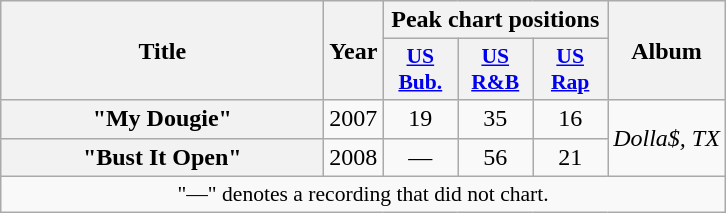<table class="wikitable plainrowheaders" style="text-align:center;" border="1">
<tr>
<th scope="col" rowspan="2" style="width:13em;">Title</th>
<th scope="col" rowspan="2">Year</th>
<th scope="col" colspan="3">Peak chart positions</th>
<th scope="col" rowspan="2">Album</th>
</tr>
<tr>
<th scope="col" style="width:3em;font-size:90%;"><a href='#'>US Bub.</a></th>
<th scope="col" style="width:3em;font-size:90%;"><a href='#'>US<br>R&B</a><br></th>
<th scope="col" style="width:3em;font-size:90%;"><a href='#'>US<br>Rap</a><br></th>
</tr>
<tr>
<th scope="row">"My Dougie"</th>
<td>2007</td>
<td>19</td>
<td>35</td>
<td>16</td>
<td rowspan="2"><em>Dolla$, TX</em></td>
</tr>
<tr>
<th scope="row">"Bust It Open"</th>
<td>2008</td>
<td>—</td>
<td>56</td>
<td>21</td>
</tr>
<tr>
<td colspan="7" style="font-size:90%">"—" denotes a recording that did not chart.</td>
</tr>
</table>
